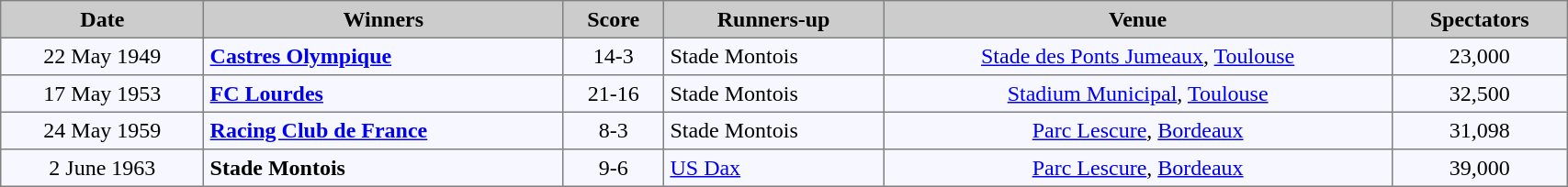<table bgcolor="#f7f8ff" cellpadding="4" width="90%" cellspacing="0" border="1" style="font-size: 100%; border: grey solid 1px; border-collapse: collapse;">
<tr bgcolor="#CCCCCC">
<td align=center><strong>Date</strong></td>
<td align=center><strong>Winners</strong></td>
<td align=center><strong>Score</strong></td>
<td align=center><strong>Runners-up</strong></td>
<td align=center><strong>Venue</strong></td>
<td align=center><strong>Spectators</strong></td>
</tr>
<tr>
<td align=center>22 May 1949</td>
<td><strong><a href='#'>Castres Olympique</a></strong></td>
<td align=center>14-3</td>
<td>Stade Montois</td>
<td align=center><a href='#'>Stade des Ponts Jumeaux</a>, <a href='#'>Toulouse</a></td>
<td align=center>23,000</td>
</tr>
<tr>
<td align=center>17 May 1953</td>
<td><strong><a href='#'>FC Lourdes</a></strong></td>
<td align=center>21-16</td>
<td>Stade Montois</td>
<td align=center><a href='#'>Stadium Municipal</a>, <a href='#'>Toulouse</a></td>
<td align=center>32,500</td>
</tr>
<tr>
<td align=center>24 May 1959</td>
<td><strong><a href='#'>Racing Club de France</a></strong></td>
<td align=center>8-3</td>
<td>Stade Montois</td>
<td align=center><a href='#'>Parc Lescure</a>, <a href='#'>Bordeaux</a></td>
<td align=center>31,098</td>
</tr>
<tr>
<td align=center>2 June 1963</td>
<td><strong>Stade Montois</strong></td>
<td align=center>9-6</td>
<td><a href='#'>US Dax</a></td>
<td align=center><a href='#'>Parc Lescure</a>, <a href='#'>Bordeaux</a></td>
<td align=center>39,000</td>
</tr>
</table>
